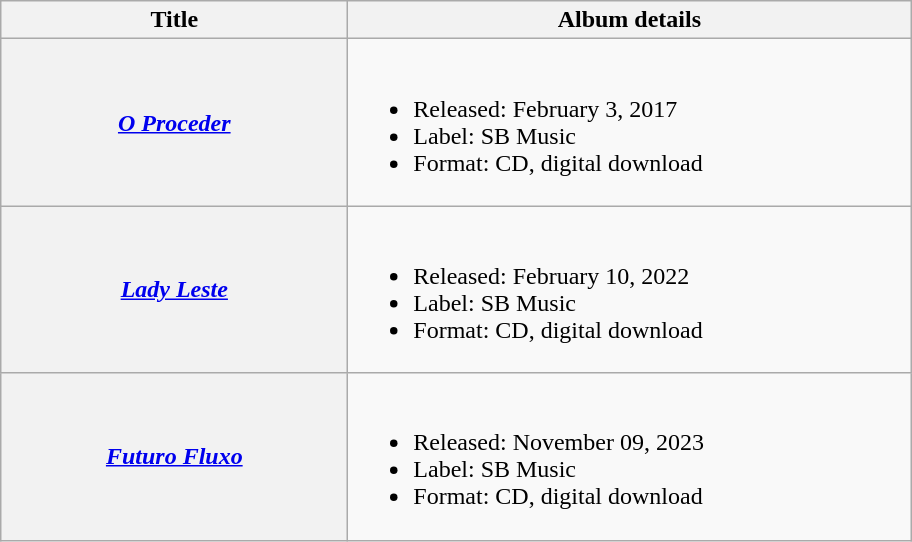<table class="wikitable plainrowheaders">
<tr>
<th rowspan="1" style="width:14em;">Title</th>
<th rowspan="1" style="width:23em;">Album details</th>
</tr>
<tr>
<th scope="row"><em><a href='#'>O Proceder</a></em></th>
<td><br><ul><li>Released: February 3, 2017</li><li>Label: SB Music</li><li>Format: CD, digital download</li></ul></td>
</tr>
<tr>
<th scope="row"><em><a href='#'>Lady Leste</a></em></th>
<td><br><ul><li>Released: February 10, 2022</li><li>Label: SB Music</li><li>Format: CD, digital download</li></ul></td>
</tr>
<tr>
<th scope="row"><em><a href='#'>Futuro Fluxo</a></em></th>
<td><br><ul><li>Released: November 09, 2023</li><li>Label: SB Music</li><li>Format: CD, digital download</li></ul></td>
</tr>
</table>
